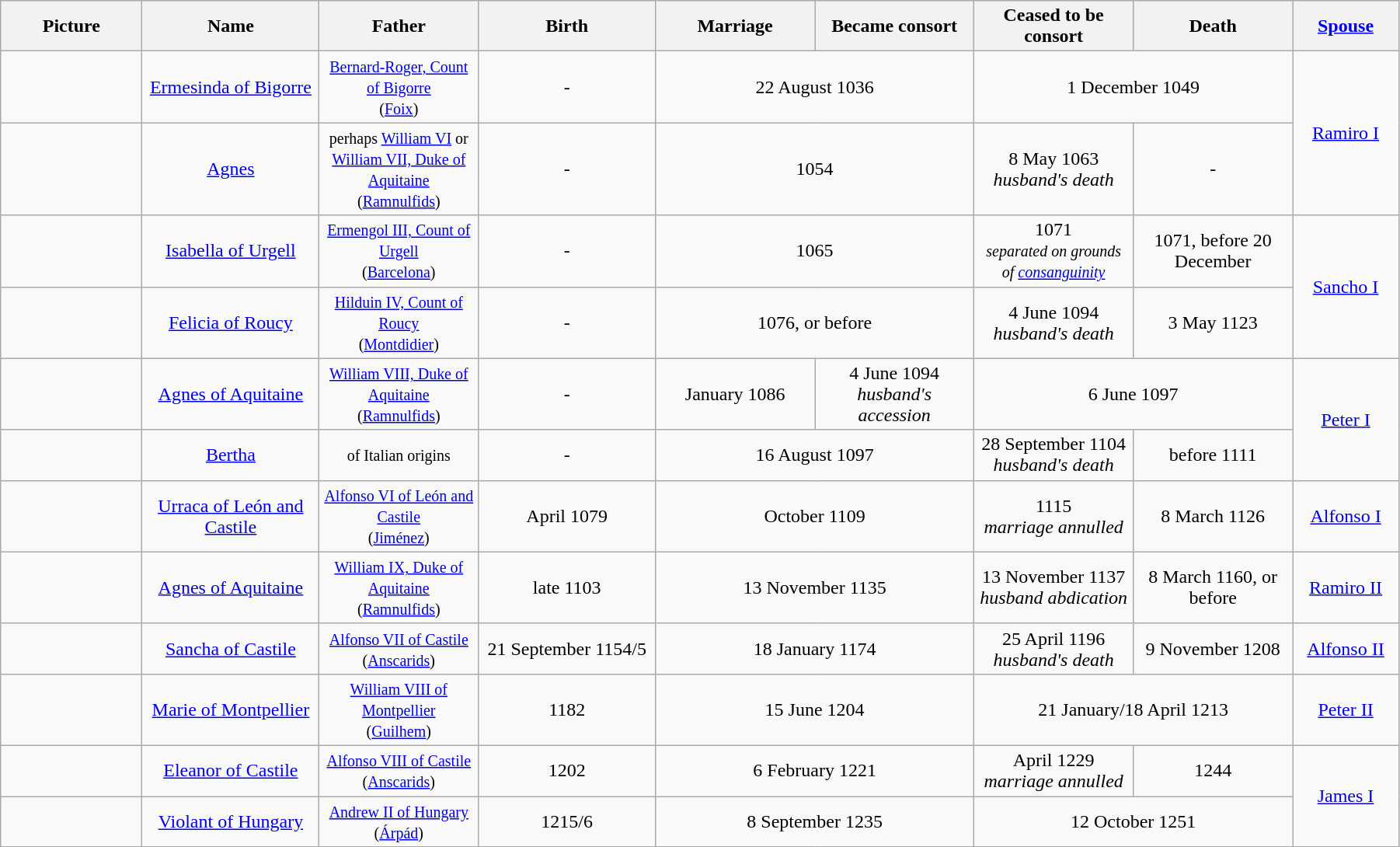<table width=95% class="wikitable">
<tr>
<th width = "8%">Picture</th>
<th width = "10%">Name</th>
<th width = "9%">Father</th>
<th width = "10%">Birth</th>
<th width = "9%">Marriage</th>
<th width = "9%">Became consort</th>
<th width = "9%">Ceased to be consort</th>
<th width = "9%">Death</th>
<th width = "6%"><a href='#'>Spouse</a></th>
</tr>
<tr>
<td align="center"></td>
<td align="center"><a href='#'>Ermesinda of Bigorre</a></td>
<td align="center"><small><a href='#'>Bernard-Roger, Count of Bigorre</a><br>(<a href='#'>Foix</a>)</small></td>
<td align="center">-</td>
<td align="center" colspan="2">22 August 1036</td>
<td align="center" colspan="2">1 December 1049</td>
<td align="center" rowspan="2"><a href='#'>Ramiro I</a></td>
</tr>
<tr>
<td align="center"></td>
<td align="center"><a href='#'>Agnes</a></td>
<td align="center"><small>perhaps <a href='#'>William VI</a> or <a href='#'>William VII, Duke of Aquitaine</a><br>(<a href='#'>Ramnulfids</a>)</small></td>
<td align="center">-</td>
<td align="center" colspan="2">1054</td>
<td align="center">8 May 1063<br><em>husband's death</em></td>
<td align="center">-</td>
</tr>
<tr>
<td align="center"></td>
<td align="center"><a href='#'>Isabella of Urgell</a></td>
<td align="center"><small><a href='#'>Ermengol III, Count of Urgell</a><br>(<a href='#'>Barcelona</a>)</small></td>
<td align="center">-</td>
<td align="center" colspan="2">1065</td>
<td align="center">1071<br><small><em>separated on grounds of <a href='#'>consanguinity</a></em></small></td>
<td align="center">1071, before 20 December</td>
<td align="center" rowspan="2"><a href='#'>Sancho I</a></td>
</tr>
<tr>
<td align="center"></td>
<td align="center"><a href='#'>Felicia of Roucy</a><br></td>
<td align="center"><small><a href='#'>Hilduin IV, Count of Roucy</a><br>(<a href='#'>Montdidier</a>)</small></td>
<td align="center">-</td>
<td align="center" colspan="2">1076, or before</td>
<td align="center">4 June 1094<br><em>husband's death</em></td>
<td align="center">3 May 1123</td>
</tr>
<tr>
<td align="center"></td>
<td align="center"><a href='#'>Agnes of Aquitaine</a><br></td>
<td align="center"><small><a href='#'>William VIII, Duke of Aquitaine</a><br>(<a href='#'>Ramnulfids</a>)</small></td>
<td align="center">-</td>
<td align="center">January 1086</td>
<td align="center">4 June 1094<br><em>husband's accession</em></td>
<td align="center" colspan="2">6 June 1097</td>
<td align="center" rowspan="2"><a href='#'>Peter I</a></td>
</tr>
<tr>
<td align="center"></td>
<td align="center"><a href='#'>Bertha</a><br></td>
<td align="center"><small>of Italian origins</small></td>
<td align="center">-</td>
<td align="center" colspan="2">16 August 1097</td>
<td align="center">28 September 1104<br><em>husband's death</em></td>
<td align="center">before 1111</td>
</tr>
<tr>
<td align="center"></td>
<td align="center"><a href='#'>Urraca of León and Castile</a><br></td>
<td align="center"><small><a href='#'>Alfonso VI of León and Castile</a><br>(<a href='#'>Jiménez</a>)</small></td>
<td align="center">April 1079</td>
<td align="center" colspan="2">October 1109</td>
<td align="center">1115<br><em>marriage annulled</em></td>
<td align="center">8 March 1126</td>
<td align="center"><a href='#'>Alfonso I</a></td>
</tr>
<tr>
<td align="center"></td>
<td align="center"><a href='#'>Agnes of Aquitaine</a></td>
<td align="center"><small><a href='#'>William IX, Duke of Aquitaine</a><br>(<a href='#'>Ramnulfids</a>)</small></td>
<td align="center">late 1103</td>
<td align="center" colspan="2">13 November 1135</td>
<td align="center">13 November 1137<br><em>husband abdication</em></td>
<td align="center">8 March 1160, or before</td>
<td align="center"><a href='#'>Ramiro II</a></td>
</tr>
<tr>
<td align="center"></td>
<td align="center"><a href='#'>Sancha of Castile</a><br></td>
<td align="center"><small><a href='#'>Alfonso VII of Castile</a><br>(<a href='#'>Anscarids</a>)</small></td>
<td align="center">21 September 1154/5</td>
<td align="center" colspan="2">18 January 1174</td>
<td align="center">25 April 1196<br><em>husband's death</em></td>
<td align="center">9 November 1208</td>
<td align="center"><a href='#'>Alfonso II</a></td>
</tr>
<tr>
<td align="center"></td>
<td align="center"><a href='#'>Marie of Montpellier</a><br></td>
<td align="center"><small><a href='#'>William VIII of Montpellier</a><br> (<a href='#'>Guilhem</a>)</small></td>
<td align="center">1182</td>
<td align="center" colspan="2">15 June 1204</td>
<td align="center" colspan="2">21 January/18 April 1213</td>
<td align="center"><a href='#'>Peter II</a></td>
</tr>
<tr>
<td align="center"></td>
<td align="center"><a href='#'>Eleanor of Castile</a><br></td>
<td align="center"><small><a href='#'>Alfonso VIII of Castile</a><br>(<a href='#'>Anscarids</a>)</small></td>
<td align="center">1202</td>
<td align="center" colspan="2">6 February 1221</td>
<td align="center">April 1229<br><em>marriage annulled</em></td>
<td align="center">1244</td>
<td align="center" rowspan="3"><a href='#'>James I</a></td>
</tr>
<tr>
<td align="center"></td>
<td align="center"><a href='#'>Violant of Hungary</a><br></td>
<td align="center"><small><a href='#'>Andrew II of Hungary</a><br>(<a href='#'>Árpád</a>)</small></td>
<td align="center">1215/6</td>
<td align="center" colspan="2">8 September 1235</td>
<td align="center" colspan="2">12 October 1251</td>
</tr>
<tr>
</tr>
</table>
